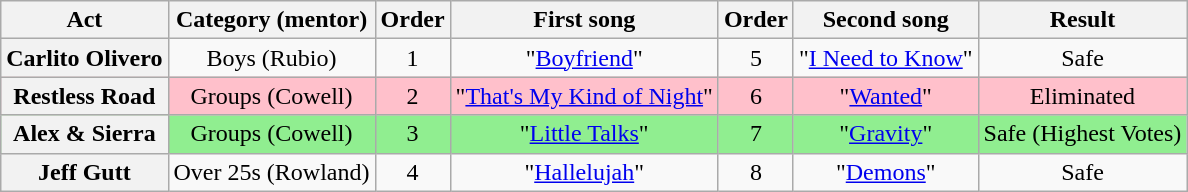<table class="wikitable plainrowheaders" style="text-align:center;">
<tr>
<th scope="col">Act</th>
<th scope="col">Category (mentor)</th>
<th scope="col">Order</th>
<th scope="col">First song</th>
<th scope="col">Order</th>
<th scope="col">Second song</th>
<th scope="col">Result</th>
</tr>
<tr>
<th scope="row">Carlito Olivero</th>
<td>Boys (Rubio)</td>
<td>1</td>
<td>"<a href='#'>Boyfriend</a>"</td>
<td>5</td>
<td>"<a href='#'>I Need to Know</a>"</td>
<td>Safe</td>
</tr>
<tr style="background:pink;">
<th scope="row">Restless Road</th>
<td>Groups (Cowell)</td>
<td>2</td>
<td>"<a href='#'>That's My Kind of Night</a>"</td>
<td>6</td>
<td>"<a href='#'>Wanted</a>"</td>
<td>Eliminated</td>
</tr>
<tr style="background:lightgreen;">
<th scope="row">Alex & Sierra</th>
<td>Groups (Cowell)</td>
<td>3</td>
<td>"<a href='#'>Little Talks</a>"</td>
<td>7</td>
<td>"<a href='#'>Gravity</a>"</td>
<td>Safe (Highest Votes)</td>
</tr>
<tr>
<th scope="row">Jeff Gutt</th>
<td>Over 25s (Rowland)</td>
<td>4</td>
<td>"<a href='#'>Hallelujah</a>"</td>
<td>8</td>
<td>"<a href='#'>Demons</a>"</td>
<td>Safe</td>
</tr>
</table>
